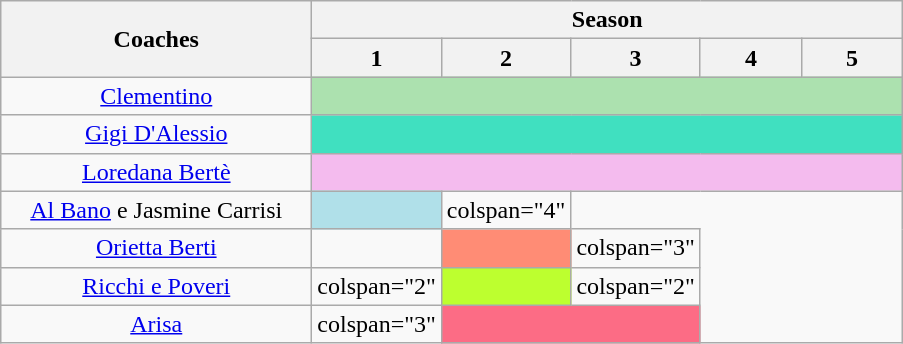<table class="wikitable" style="text-align:center; width:auto">
<tr>
<th rowspan="2" width="200">Coaches</th>
<th colspan="5">Season</th>
</tr>
<tr>
<th width="60">1</th>
<th width="60">2</th>
<th width="60">3</th>
<th width="60">4</th>
<th width="60">5</th>
</tr>
<tr>
<td><a href='#'>Clementino</a></td>
<td colspan="5" style="background:#ace1af"></td>
</tr>
<tr>
<td><a href='#'>Gigi D'Alessio</a></td>
<td colspan="5" style="background:#40e0c0"></td>
</tr>
<tr>
<td><a href='#'>Loredana Bertè</a></td>
<td colspan="5" style="background:#f4bbee"></td>
</tr>
<tr>
<td><a href='#'>Al Bano</a> e Jasmine Carrisi</td>
<td style="background:#b0e0e9"></td>
<td>colspan="4" </td>
</tr>
<tr>
<td><a href='#'>Orietta Berti</a></td>
<td></td>
<td colspan="1" style="background:#ff8c75"></td>
<td>colspan="3" </td>
</tr>
<tr>
<td><a href='#'>Ricchi e Poveri</a></td>
<td>colspan="2" </td>
<td style="background:#bdff2f""></td>
<td>colspan="2" </td>
</tr>
<tr>
<td><a href='#'>Arisa</a></td>
<td>colspan="3" </td>
<td colspan="2" style="background:#FC6C85"></td>
</tr>
</table>
